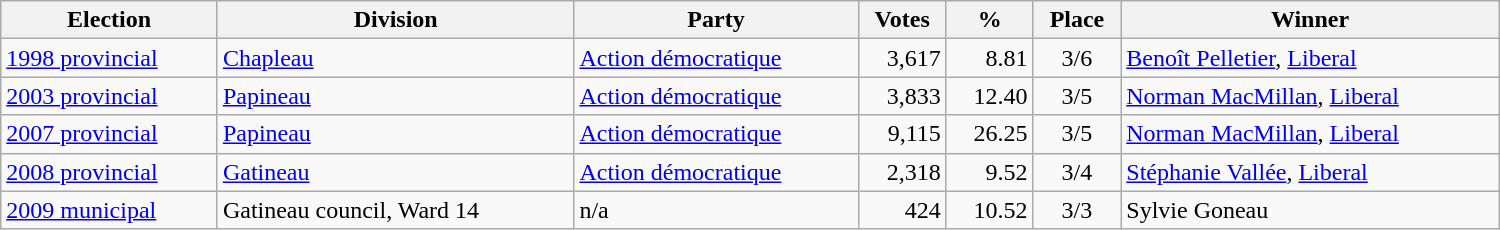<table class="wikitable" width="1000">
<tr>
<th align="left">Election</th>
<th align="left">Division</th>
<th align="left">Party</th>
<th align="right">Votes</th>
<th align="right">%</th>
<th align="center">Place</th>
<th align="center">Winner</th>
</tr>
<tr>
<td align="left"><a href='#'>1998 provincial</a></td>
<td align="left"><a href='#'>Chapleau</a></td>
<td align="left"><a href='#'>Action démocratique</a></td>
<td align="right">3,617</td>
<td align="right">8.81</td>
<td align="center">3/6</td>
<td align="left"><a href='#'>Benoît Pelletier</a>, <a href='#'>Liberal</a></td>
</tr>
<tr>
<td align="left"><a href='#'>2003 provincial</a></td>
<td align="left"><a href='#'>Papineau</a></td>
<td align="left"><a href='#'>Action démocratique</a></td>
<td align="right">3,833</td>
<td align="right">12.40</td>
<td align="center">3/5</td>
<td align="left"><a href='#'>Norman MacMillan</a>, <a href='#'>Liberal</a></td>
</tr>
<tr>
<td align="left"><a href='#'>2007 provincial</a></td>
<td align="left"><a href='#'>Papineau</a></td>
<td align="left"><a href='#'>Action démocratique</a></td>
<td align="right">9,115</td>
<td align="right">26.25</td>
<td align="center">3/5</td>
<td align="left"><a href='#'>Norman MacMillan</a>, <a href='#'>Liberal</a></td>
</tr>
<tr>
<td align="left"><a href='#'>2008 provincial</a></td>
<td align="left"><a href='#'>Gatineau</a></td>
<td align="left"><a href='#'>Action démocratique</a></td>
<td align="right">2,318</td>
<td align="right">9.52</td>
<td align="center">3/4</td>
<td align="left"><a href='#'>Stéphanie Vallée</a>, <a href='#'>Liberal</a></td>
</tr>
<tr>
<td align="left"><a href='#'>2009 municipal</a></td>
<td align="left">Gatineau council, Ward 14</td>
<td align="left">n/a</td>
<td align="right">424</td>
<td align="right">10.52</td>
<td align="center">3/3</td>
<td align="left">Sylvie Goneau</td>
</tr>
</table>
